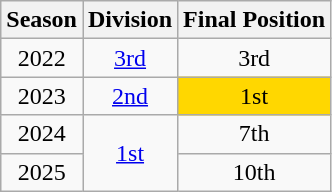<table class="wikitable sortable">
<tr>
<th>Season</th>
<th>Division</th>
<th>Final Position</th>
</tr>
<tr>
<td align=center>2022</td>
<td align=center><a href='#'>3rd</a></td>
<td align=center>3rd</td>
</tr>
<tr>
<td align=center>2023</td>
<td align=center><a href='#'>2nd</a></td>
<td align=center style="background:gold;">1st</td>
</tr>
<tr>
<td align=center>2024</td>
<td rowspan=2 align=center><a href='#'>1st</a></td>
<td align=center>7th</td>
</tr>
<tr>
<td align=center>2025</td>
<td align=center>10th</td>
</tr>
</table>
